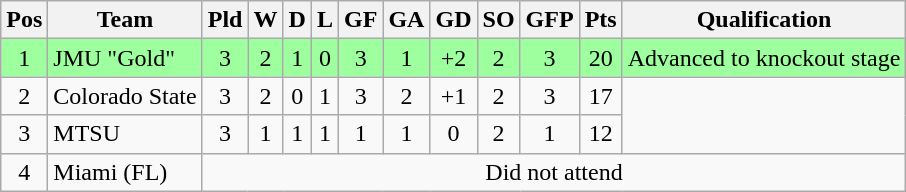<table class="wikitable" style="text-align:center">
<tr>
<th>Pos</th>
<th>Team</th>
<th>Pld</th>
<th>W</th>
<th>D</th>
<th>L</th>
<th>GF</th>
<th>GA</th>
<th>GD</th>
<th>SO</th>
<th>GFP</th>
<th>Pts</th>
<th>Qualification</th>
</tr>
<tr bgcolor="#9eff9e">
<td>1</td>
<td style="text-align:left">JMU "Gold"</td>
<td>3</td>
<td>2</td>
<td>1</td>
<td>0</td>
<td>3</td>
<td>1</td>
<td>+2</td>
<td>2</td>
<td>3</td>
<td>20</td>
<td>Advanced to knockout stage</td>
</tr>
<tr>
<td>2</td>
<td style="text-align:left">Colorado State</td>
<td>3</td>
<td>2</td>
<td>0</td>
<td>1</td>
<td>3</td>
<td>2</td>
<td>+1</td>
<td>2</td>
<td>3</td>
<td>17</td>
<td rowspan="2"></td>
</tr>
<tr>
<td>3</td>
<td style="text-align:left">MTSU</td>
<td>3</td>
<td>1</td>
<td>1</td>
<td>1</td>
<td>1</td>
<td>1</td>
<td>0</td>
<td>2</td>
<td>1</td>
<td>12</td>
</tr>
<tr>
<td>4</td>
<td style="text-align:left">Miami (FL)</td>
<td colspan="11">Did not attend</td>
</tr>
</table>
